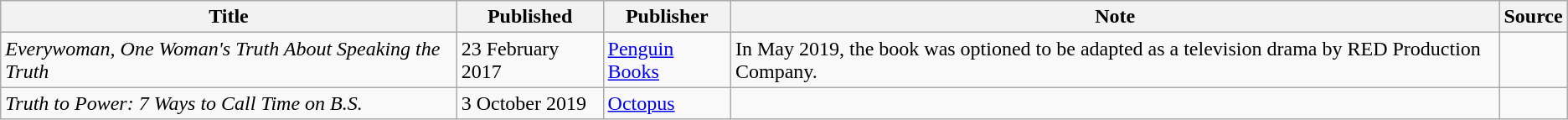<table class="wikitable">
<tr>
<th>Title</th>
<th>Published</th>
<th>Publisher</th>
<th>Note</th>
<th>Source</th>
</tr>
<tr>
<td><em>Everywoman, One Woman's Truth About Speaking the Truth</em></td>
<td>23 February 2017</td>
<td><a href='#'>Penguin Books</a></td>
<td>In May 2019, the book was optioned to be adapted as a television drama by RED Production Company.</td>
<td></td>
</tr>
<tr>
<td><em>Truth to Power: 7 Ways to Call Time on B.S.</em></td>
<td>3 October 2019</td>
<td><a href='#'>Octopus</a></td>
<td></td>
<td></td>
</tr>
</table>
